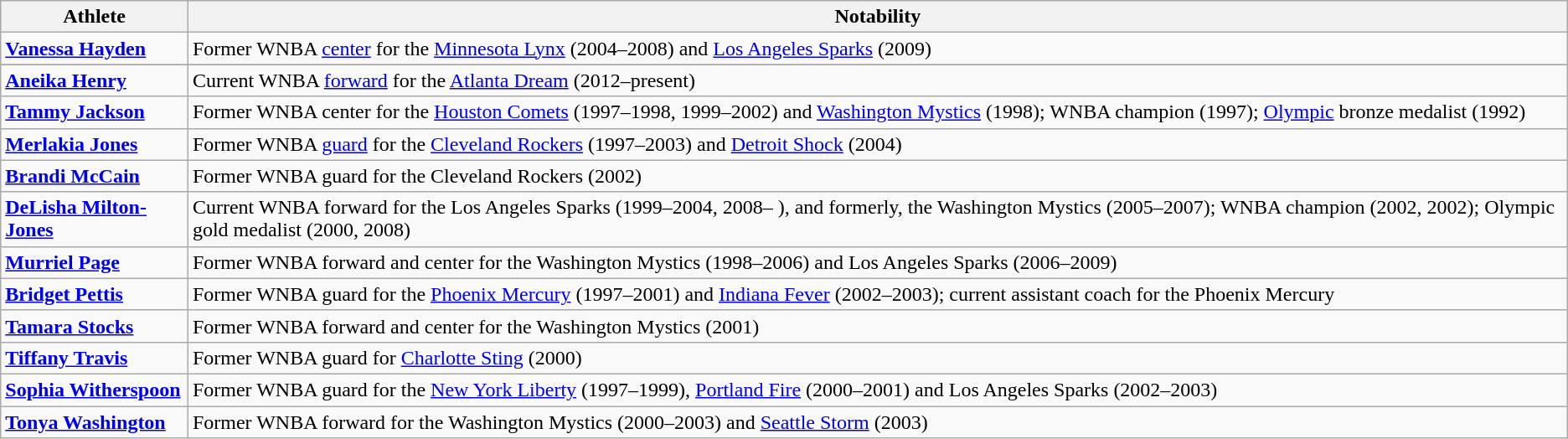<table class="wikitable">
<tr>
<th>Athlete</th>
<th>Notability</th>
</tr>
<tr>
<td><strong><a href='#'>Vanessa Hayden</a></strong></td>
<td>Former WNBA <a href='#'>center</a> for the <a href='#'>Minnesota Lynx</a> (2004–2008) and <a href='#'>Los Angeles Sparks</a> (2009)</td>
</tr>
<tr>
</tr>
<tr>
<td><strong><a href='#'>Aneika Henry</a></strong></td>
<td>Current WNBA <a href='#'>forward</a> for the <a href='#'>Atlanta Dream</a> (2012–present)</td>
</tr>
<tr>
<td><strong><a href='#'>Tammy Jackson</a></strong></td>
<td>Former WNBA center for the <a href='#'>Houston Comets</a> (1997–1998, 1999–2002) and <a href='#'>Washington Mystics</a> (1998); WNBA champion (1997); <a href='#'>Olympic</a> bronze medalist (1992)</td>
</tr>
<tr>
<td><strong><a href='#'>Merlakia Jones</a></strong></td>
<td>Former WNBA <a href='#'>guard</a> for the <a href='#'>Cleveland Rockers</a> (1997–2003) and <a href='#'>Detroit Shock</a> (2004)</td>
</tr>
<tr>
<td><strong><a href='#'>Brandi McCain</a></strong></td>
<td>Former WNBA guard for the Cleveland Rockers (2002)</td>
</tr>
<tr>
<td><strong><a href='#'>DeLisha Milton-Jones</a></strong></td>
<td>Current WNBA forward for the Los Angeles Sparks (1999–2004, 2008– ), and formerly, the Washington Mystics (2005–2007); WNBA champion (2002, 2002); Olympic gold medalist (2000, 2008)</td>
</tr>
<tr>
<td><strong><a href='#'>Murriel Page</a></strong></td>
<td>Former WNBA forward and center for the Washington Mystics (1998–2006) and Los Angeles Sparks (2006–2009)</td>
</tr>
<tr>
<td><strong><a href='#'>Bridget Pettis</a></strong></td>
<td>Former WNBA guard for the <a href='#'>Phoenix Mercury</a> (1997–2001) and <a href='#'>Indiana Fever</a> (2002–2003); current assistant coach for the Phoenix Mercury</td>
</tr>
<tr>
<td><strong><a href='#'>Tamara Stocks</a></strong></td>
<td>Former WNBA forward and center for the Washington Mystics (2001)</td>
</tr>
<tr>
<td><strong><a href='#'>Tiffany Travis</a></strong></td>
<td>Former WNBA guard for <a href='#'>Charlotte Sting</a> (2000)</td>
</tr>
<tr>
<td><strong><a href='#'>Sophia Witherspoon</a></strong></td>
<td>Former WNBA guard for the <a href='#'>New York Liberty</a> (1997–1999), <a href='#'>Portland Fire</a> (2000–2001) and Los Angeles Sparks (2002–2003)</td>
</tr>
<tr>
<td><strong><a href='#'>Tonya Washington</a></strong></td>
<td>Former WNBA forward for the Washington Mystics (2000–2003) and <a href='#'>Seattle Storm</a> (2003)</td>
</tr>
</table>
